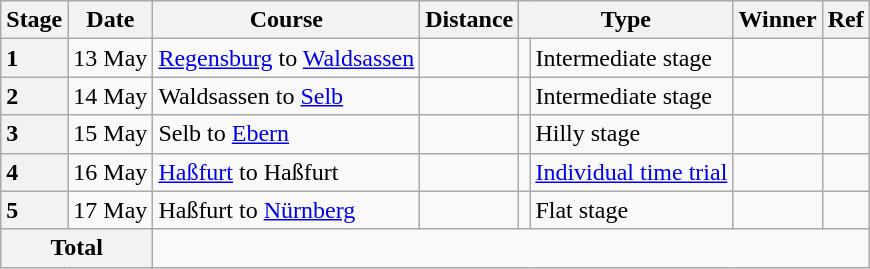<table class="wikitable">
<tr>
<th>Stage</th>
<th>Date</th>
<th>Course</th>
<th>Distance</th>
<th colspan="2">Type</th>
<th>Winner</th>
<th>Ref</th>
</tr>
<tr>
<th style="text-align:left">1</th>
<td align=right>13 May</td>
<td><a href='#'>Regensburg</a> to <a href='#'>Waldsassen</a></td>
<td style="text-align:center;"></td>
<td></td>
<td>Intermediate stage</td>
<td></td>
<td></td>
</tr>
<tr>
<th style="text-align:left">2</th>
<td align=right>14 May</td>
<td>Waldsassen to <a href='#'>Selb</a></td>
<td style="text-align:center;"></td>
<td></td>
<td>Intermediate stage</td>
<td></td>
<td></td>
</tr>
<tr>
<th style="text-align:left">3</th>
<td align=right>15 May</td>
<td>Selb to <a href='#'>Ebern</a></td>
<td style="text-align:center;"></td>
<td></td>
<td>Hilly stage</td>
<td></td>
<td></td>
</tr>
<tr>
<th style="text-align:left">4</th>
<td align=right>16 May</td>
<td><a href='#'>Haßfurt</a> to Haßfurt</td>
<td style="text-align:center;"></td>
<td></td>
<td><a href='#'>Individual time trial</a></td>
<td></td>
<td></td>
</tr>
<tr>
<th style="text-align:left">5</th>
<td align=right>17 May</td>
<td>Haßfurt to <a href='#'>Nürnberg</a></td>
<td style="text-align:center;"></td>
<td></td>
<td>Flat stage</td>
<td></td>
<td></td>
</tr>
<tr>
<th colspan="2">Total</th>
<td colspan="6" style="text-align:center;"></td>
</tr>
</table>
